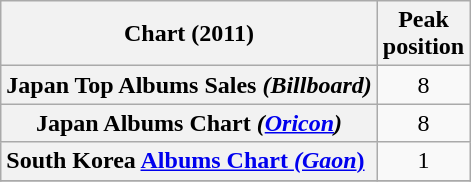<table class="wikitable plainrowheaders" style="text-align:center;">
<tr>
<th>Chart (2011)</th>
<th>Peak<br>position</th>
</tr>
<tr>
<th scope="row">Japan Top Albums Sales <em>(Billboard)</em></th>
<td align="center">8</td>
</tr>
<tr>
<th scope="row">Japan Albums Chart <em>(<a href='#'>Oricon</a>)</em></th>
<td style="text-align:center;">8</td>
</tr>
<tr>
<th scope="row" style="text-align:left;">South Korea <a href='#'>Albums Chart <em>(Gaon</em>)</a></th>
<td>1</td>
</tr>
<tr>
</tr>
</table>
